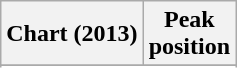<table class="wikitable sortable">
<tr>
<th>Chart (2013)</th>
<th>Peak<br>position</th>
</tr>
<tr>
</tr>
<tr>
</tr>
</table>
